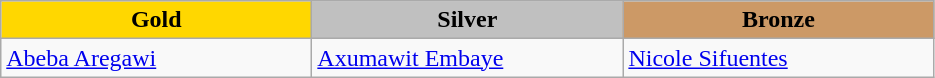<table class="wikitable" style="text-align:left">
<tr align="center">
<td width=200 bgcolor=gold><strong>Gold</strong></td>
<td width=200 bgcolor=silver><strong>Silver</strong></td>
<td width=200 bgcolor=CC9966><strong>Bronze</strong></td>
</tr>
<tr>
<td><a href='#'>Abeba Aregawi</a><br><em></em></td>
<td><a href='#'>Axumawit Embaye</a><br><em></em></td>
<td><a href='#'>Nicole Sifuentes</a><br><em></em></td>
</tr>
</table>
